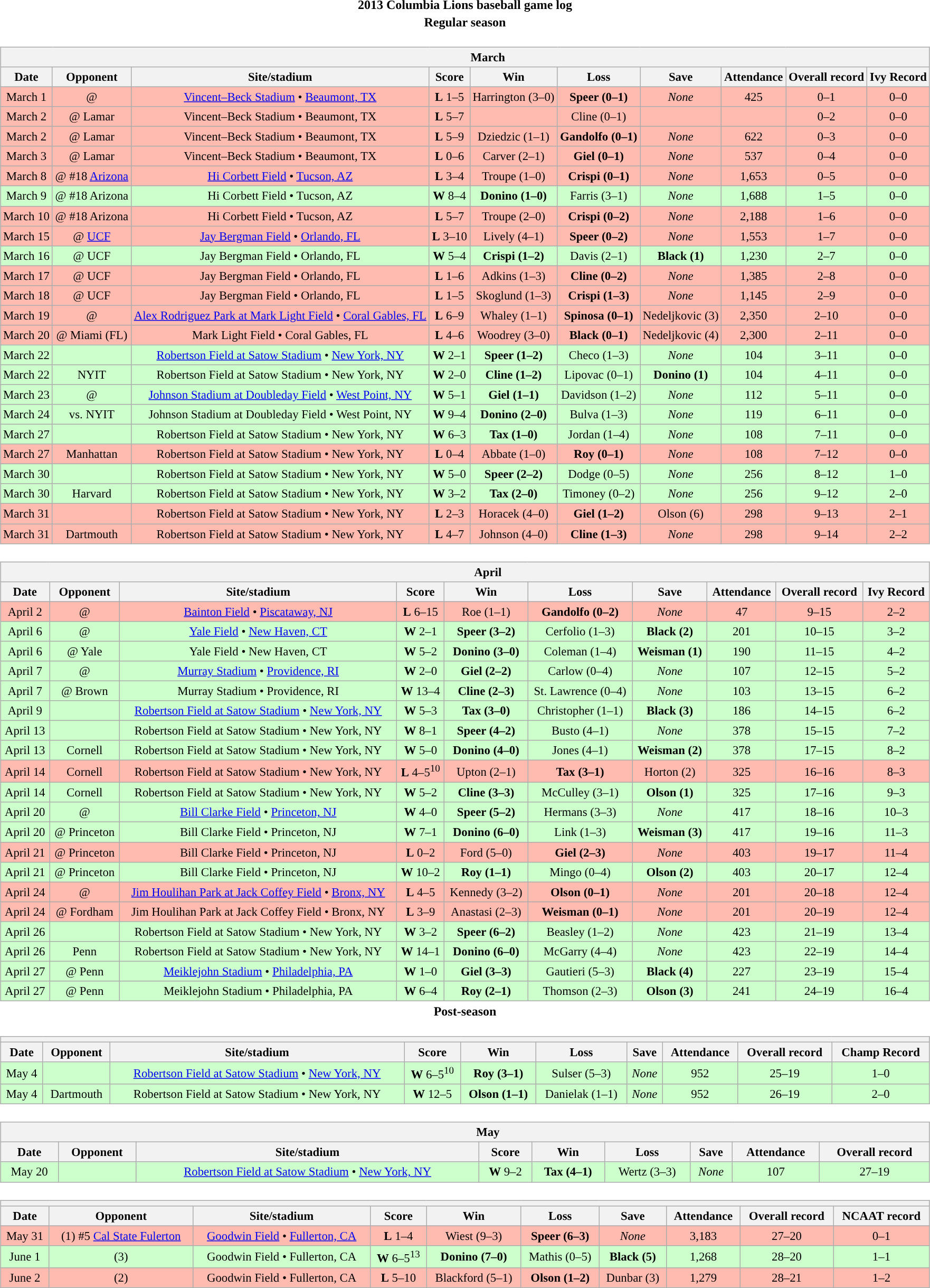<table class="toccolours" style="clear:both; margin:1.5em auto; text-align:center;">
<tr>
<th colspan=2>2013 Columbia Lions baseball game log</th>
</tr>
<tr>
<th colspan=2>Regular season</th>
</tr>
<tr valign="top">
<td><br><table class="wikitable collapsible collapsed" style="margin:auto; width:100%; text-align:center; font-size:95%">
<tr>
<th colspan=12 style="padding-left:4em;">March</th>
</tr>
<tr>
<th>Date</th>
<th>Opponent</th>
<th>Site/stadium</th>
<th>Score</th>
<th>Win</th>
<th>Loss</th>
<th>Save</th>
<th>Attendance</th>
<th>Overall record</th>
<th>Ivy Record</th>
</tr>
<tr bgcolor="#ffbbb">
<td>March 1</td>
<td>@ </td>
<td><a href='#'>Vincent–Beck Stadium</a> • <a href='#'>Beaumont, TX</a></td>
<td><strong>L</strong> 1–5</td>
<td>Harrington (3–0)</td>
<td><strong>Speer (0–1)</strong></td>
<td><em>None</em></td>
<td>425</td>
<td>0–1</td>
<td>0–0</td>
</tr>
<tr bgcolor="#ffbbb">
<td>March 2</td>
<td>@ Lamar</td>
<td>Vincent–Beck Stadium • Beaumont, TX</td>
<td><strong>L</strong> 5–7</td>
<td></td>
<td>Cline (0–1)</td>
<td></td>
<td></td>
<td>0–2</td>
<td>0–0</td>
</tr>
<tr bgcolor="#ffbbb">
<td>March 2</td>
<td>@ Lamar</td>
<td>Vincent–Beck Stadium • Beaumont, TX</td>
<td><strong>L</strong> 5–9</td>
<td>Dziedzic (1–1)</td>
<td><strong>Gandolfo (0–1)</strong></td>
<td><em>None</em></td>
<td>622</td>
<td>0–3</td>
<td>0–0</td>
</tr>
<tr bgcolor="#ffbbb">
<td>March 3</td>
<td>@ Lamar</td>
<td>Vincent–Beck Stadium • Beaumont, TX</td>
<td><strong>L</strong> 0–6</td>
<td>Carver (2–1)</td>
<td><strong>Giel (0–1)</strong></td>
<td><em>None</em></td>
<td>537</td>
<td>0–4</td>
<td>0–0</td>
</tr>
<tr bgcolor="#ffbbb">
<td>March 8</td>
<td>@ #18 <a href='#'>Arizona</a></td>
<td><a href='#'>Hi Corbett Field</a> • <a href='#'>Tucson, AZ</a></td>
<td><strong>L</strong> 3–4</td>
<td>Troupe (1–0)</td>
<td><strong>Crispi (0–1)</strong></td>
<td><em>None</em></td>
<td>1,653</td>
<td>0–5</td>
<td>0–0</td>
</tr>
<tr bgcolor="#ccffcc">
<td>March 9</td>
<td>@ #18 Arizona</td>
<td>Hi Corbett Field • Tucson, AZ</td>
<td><strong>W</strong> 8–4</td>
<td><strong>Donino (1–0)</strong></td>
<td>Farris (3–1)</td>
<td><em>None</em></td>
<td>1,688</td>
<td>1–5</td>
<td>0–0</td>
</tr>
<tr bgcolor="#ffbbb">
<td>March 10</td>
<td>@ #18 Arizona</td>
<td>Hi Corbett Field • Tucson, AZ</td>
<td><strong>L</strong> 5–7</td>
<td>Troupe (2–0)</td>
<td><strong>Crispi (0–2)</strong></td>
<td><em>None</em></td>
<td>2,188</td>
<td>1–6</td>
<td>0–0</td>
</tr>
<tr bgcolor="#ffbbb">
<td>March 15</td>
<td>@ <a href='#'>UCF</a></td>
<td><a href='#'>Jay Bergman Field</a> • <a href='#'>Orlando, FL</a></td>
<td><strong>L</strong> 3–10</td>
<td>Lively (4–1)</td>
<td><strong>Speer (0–2)</strong></td>
<td><em>None</em></td>
<td>1,553</td>
<td>1–7</td>
<td>0–0</td>
</tr>
<tr bgcolor="#ccffcc">
<td>March 16</td>
<td>@ UCF</td>
<td>Jay Bergman Field • Orlando, FL</td>
<td><strong>W</strong> 5–4</td>
<td><strong>Crispi (1–2)</strong></td>
<td>Davis (2–1)</td>
<td><strong>Black (1)</strong></td>
<td>1,230</td>
<td>2–7</td>
<td>0–0</td>
</tr>
<tr bgcolor="#ffbbb">
<td>March 17</td>
<td>@ UCF</td>
<td>Jay Bergman Field • Orlando, FL</td>
<td><strong>L</strong> 1–6</td>
<td>Adkins (1–3)</td>
<td><strong>Cline (0–2)</strong></td>
<td><em>None</em></td>
<td>1,385</td>
<td>2–8</td>
<td>0–0</td>
</tr>
<tr bgcolor="#ffbbb">
<td>March 18</td>
<td>@ UCF</td>
<td>Jay Bergman Field • Orlando, FL</td>
<td><strong>L</strong> 1–5</td>
<td>Skoglund (1–3)</td>
<td><strong>Crispi (1–3)</strong></td>
<td><em>None</em></td>
<td>1,145</td>
<td>2–9</td>
<td>0–0</td>
</tr>
<tr bgcolor="#ffbbb">
<td>March 19</td>
<td>@ </td>
<td><a href='#'>Alex Rodriguez Park at Mark Light Field</a> • <a href='#'>Coral Gables, FL</a></td>
<td><strong>L</strong> 6–9</td>
<td>Whaley (1–1)</td>
<td><strong>Spinosa (0–1)</strong></td>
<td>Nedeljkovic (3)</td>
<td>2,350</td>
<td>2–10</td>
<td>0–0</td>
</tr>
<tr bgcolor="#ffbbb">
<td>March 20</td>
<td>@ Miami (FL)</td>
<td>Mark Light Field • Coral Gables, FL</td>
<td><strong>L</strong> 4–6</td>
<td>Woodrey (3–0)</td>
<td><strong>Black (0–1)</strong></td>
<td>Nedeljkovic (4)</td>
<td>2,300</td>
<td>2–11</td>
<td>0–0</td>
</tr>
<tr bgcolor="#ccffcc">
<td>March 22</td>
<td></td>
<td><a href='#'>Robertson Field at Satow Stadium</a> • <a href='#'>New York, NY</a></td>
<td><strong>W</strong> 2–1</td>
<td><strong>Speer (1–2)</strong></td>
<td>Checo (1–3)</td>
<td><em>None</em></td>
<td>104</td>
<td>3–11</td>
<td>0–0</td>
</tr>
<tr bgcolor="#ccffcc">
<td>March 22</td>
<td>NYIT</td>
<td>Robertson Field at Satow Stadium • New York, NY</td>
<td><strong>W</strong> 2–0</td>
<td><strong>Cline (1–2)</strong></td>
<td>Lipovac (0–1)</td>
<td><strong>Donino (1)</strong></td>
<td>104</td>
<td>4–11</td>
<td>0–0</td>
</tr>
<tr bgcolor="#ccffcc">
<td>March 23</td>
<td>@ </td>
<td><a href='#'>Johnson Stadium at Doubleday Field</a> • <a href='#'>West Point, NY</a></td>
<td><strong>W</strong> 5–1</td>
<td><strong>Giel (1–1)</strong></td>
<td>Davidson (1–2)</td>
<td><em>None</em></td>
<td>112</td>
<td>5–11</td>
<td>0–0</td>
</tr>
<tr bgcolor="#ccffcc">
<td>March 24</td>
<td>vs. NYIT</td>
<td>Johnson Stadium at Doubleday Field • West Point, NY</td>
<td><strong>W</strong> 9–4</td>
<td><strong>Donino (2–0)</strong></td>
<td>Bulva (1–3)</td>
<td><em>None</em></td>
<td>119</td>
<td>6–11</td>
<td>0–0</td>
</tr>
<tr bgcolor="#ccffcc">
<td>March 27</td>
<td></td>
<td>Robertson Field at Satow Stadium • New York, NY</td>
<td><strong>W</strong> 6–3</td>
<td><strong>Tax (1–0)</strong></td>
<td>Jordan (1–4)</td>
<td><em>None</em></td>
<td>108</td>
<td>7–11</td>
<td>0–0</td>
</tr>
<tr bgcolor="#ffbbb">
<td>March 27</td>
<td>Manhattan</td>
<td>Robertson Field at Satow Stadium • New York, NY</td>
<td><strong>L</strong> 0–4</td>
<td>Abbate (1–0)</td>
<td><strong>Roy (0–1)</strong></td>
<td><em>None</em></td>
<td>108</td>
<td>7–12</td>
<td>0–0</td>
</tr>
<tr bgcolor="#ccffcc">
<td>March 30</td>
<td></td>
<td>Robertson Field at Satow Stadium • New York, NY</td>
<td><strong>W</strong> 5–0</td>
<td><strong>Speer (2–2)</strong></td>
<td>Dodge (0–5)</td>
<td><em>None</em></td>
<td>256</td>
<td>8–12</td>
<td>1–0</td>
</tr>
<tr bgcolor="#ccffcc">
<td>March 30</td>
<td>Harvard</td>
<td>Robertson Field at Satow Stadium • New York, NY</td>
<td><strong>W</strong> 3–2</td>
<td><strong>Tax (2–0)</strong></td>
<td>Timoney (0–2)</td>
<td><em>None</em></td>
<td>256</td>
<td>9–12</td>
<td>2–0</td>
</tr>
<tr bgcolor="#ffbbb">
<td>March 31</td>
<td></td>
<td>Robertson Field at Satow Stadium • New York, NY</td>
<td><strong>L</strong> 2–3</td>
<td>Horacek (4–0)</td>
<td><strong>Giel (1–2)</strong></td>
<td>Olson (6)</td>
<td>298</td>
<td>9–13</td>
<td>2–1</td>
</tr>
<tr bgcolor="#ffbbb">
<td>March 31</td>
<td>Dartmouth</td>
<td>Robertson Field at Satow Stadium • New York, NY</td>
<td><strong>L</strong> 4–7</td>
<td>Johnson (4–0)</td>
<td><strong>Cline (1–3)</strong></td>
<td><em>None</em></td>
<td>298</td>
<td>9–14</td>
<td>2–2</td>
</tr>
</table>
</td>
</tr>
<tr valign="top">
<td><br><table class="wikitable collapsible collapsed" style="margin:auto; width:100%; text-align:center; font-size:95%">
<tr>
<th colspan=12 style="padding-left:4em;">April</th>
</tr>
<tr>
<th>Date</th>
<th>Opponent</th>
<th>Site/stadium</th>
<th>Score</th>
<th>Win</th>
<th>Loss</th>
<th>Save</th>
<th>Attendance</th>
<th>Overall record</th>
<th>Ivy Record</th>
</tr>
<tr bgcolor="#ffbbb">
<td>April 2</td>
<td>@ </td>
<td><a href='#'>Bainton Field</a> • <a href='#'>Piscataway, NJ</a></td>
<td><strong>L</strong> 6–15</td>
<td>Roe (1–1)</td>
<td><strong>Gandolfo (0–2)</strong></td>
<td><em>None</em></td>
<td>47</td>
<td>9–15</td>
<td>2–2</td>
</tr>
<tr bgcolor="#ccffcc">
<td>April 6</td>
<td>@ </td>
<td><a href='#'>Yale Field</a> • <a href='#'>New Haven, CT</a></td>
<td><strong>W</strong> 2–1</td>
<td><strong>Speer (3–2)</strong></td>
<td>Cerfolio (1–3)</td>
<td><strong>Black (2)</strong></td>
<td>201</td>
<td>10–15</td>
<td>3–2</td>
</tr>
<tr bgcolor="#ccffcc">
<td>April 6</td>
<td>@ Yale</td>
<td>Yale Field • New Haven, CT</td>
<td><strong>W</strong> 5–2</td>
<td><strong>Donino (3–0)</strong></td>
<td>Coleman (1–4)</td>
<td><strong>Weisman (1)</strong></td>
<td>190</td>
<td>11–15</td>
<td>4–2</td>
</tr>
<tr bgcolor="#ccffcc">
<td>April 7</td>
<td>@ </td>
<td><a href='#'>Murray Stadium</a> • <a href='#'>Providence, RI</a></td>
<td><strong>W</strong> 2–0</td>
<td><strong>Giel (2–2)</strong></td>
<td>Carlow (0–4)</td>
<td><em>None</em></td>
<td>107</td>
<td>12–15</td>
<td>5–2</td>
</tr>
<tr bgcolor="#ccffcc">
<td>April 7</td>
<td>@ Brown</td>
<td>Murray Stadium • Providence, RI</td>
<td><strong>W</strong> 13–4</td>
<td><strong>Cline (2–3)</strong></td>
<td>St. Lawrence (0–4)</td>
<td><em>None</em></td>
<td>103</td>
<td>13–15</td>
<td>6–2</td>
</tr>
<tr bgcolor="#ccffcc">
<td>April 9</td>
<td></td>
<td><a href='#'>Robertson Field at Satow Stadium</a> • <a href='#'>New York, NY</a></td>
<td><strong>W</strong> 5–3</td>
<td><strong>Tax (3–0)</strong></td>
<td>Christopher (1–1)</td>
<td><strong>Black (3)</strong></td>
<td>186</td>
<td>14–15</td>
<td>6–2</td>
</tr>
<tr bgcolor="#ccffcc">
<td>April 13</td>
<td></td>
<td>Robertson Field at Satow Stadium • New York, NY</td>
<td><strong>W</strong> 8–1</td>
<td><strong>Speer (4–2)</strong></td>
<td>Busto (4–1)</td>
<td><em>None</em></td>
<td>378</td>
<td>15–15</td>
<td>7–2</td>
</tr>
<tr bgcolor="#ccffcc">
<td>April 13</td>
<td>Cornell</td>
<td>Robertson Field at Satow Stadium • New York, NY</td>
<td><strong>W</strong> 5–0</td>
<td><strong>Donino (4–0)</strong></td>
<td>Jones (4–1)</td>
<td><strong>Weisman (2)</strong></td>
<td>378</td>
<td>17–15</td>
<td>8–2</td>
</tr>
<tr bgcolor="#ffbbb">
<td>April 14</td>
<td>Cornell</td>
<td>Robertson Field at Satow Stadium • New York, NY</td>
<td><strong>L</strong> 4–5<sup>10</sup></td>
<td>Upton (2–1)</td>
<td><strong>Tax (3–1)</strong></td>
<td>Horton (2)</td>
<td>325</td>
<td>16–16</td>
<td>8–3</td>
</tr>
<tr bgcolor="#ccffcc">
<td>April 14</td>
<td>Cornell</td>
<td>Robertson Field at Satow Stadium • New York, NY</td>
<td><strong>W</strong> 5–2</td>
<td><strong>Cline (3–3)</strong></td>
<td>McCulley (3–1)</td>
<td><strong>Olson (1)</strong></td>
<td>325</td>
<td>17–16</td>
<td>9–3</td>
</tr>
<tr bgcolor="#ccffcc">
<td>April 20</td>
<td>@ </td>
<td><a href='#'>Bill Clarke Field</a> • <a href='#'>Princeton, NJ</a></td>
<td><strong>W</strong> 4–0</td>
<td><strong>Speer (5–2)</strong></td>
<td>Hermans (3–3)</td>
<td><em>None</em></td>
<td>417</td>
<td>18–16</td>
<td>10–3</td>
</tr>
<tr bgcolor="#ccffcc">
<td>April 20</td>
<td>@ Princeton</td>
<td>Bill Clarke Field • Princeton, NJ</td>
<td><strong>W</strong> 7–1</td>
<td><strong>Donino (6–0)</strong></td>
<td>Link (1–3)</td>
<td><strong>Weisman (3)</strong></td>
<td>417</td>
<td>19–16</td>
<td>11–3</td>
</tr>
<tr bgcolor="#ffbbb">
<td>April 21</td>
<td>@ Princeton</td>
<td>Bill Clarke Field • Princeton, NJ</td>
<td><strong>L</strong> 0–2</td>
<td>Ford (5–0)</td>
<td><strong>Giel (2–3)</strong></td>
<td><em>None</em></td>
<td>403</td>
<td>19–17</td>
<td>11–4</td>
</tr>
<tr bgcolor="#ccffcc">
<td>April 21</td>
<td>@ Princeton</td>
<td>Bill Clarke Field • Princeton, NJ</td>
<td><strong>W</strong> 10–2</td>
<td><strong>Roy (1–1)</strong></td>
<td>Mingo (0–4)</td>
<td><strong>Olson (2)</strong></td>
<td>403</td>
<td>20–17</td>
<td>12–4</td>
</tr>
<tr bgcolor="#ffbbb">
<td>April 24</td>
<td>@ </td>
<td><a href='#'>Jim Houlihan Park at Jack Coffey Field</a> • <a href='#'>Bronx, NY</a></td>
<td><strong>L</strong> 4–5</td>
<td>Kennedy (3–2)</td>
<td><strong>Olson (0–1)</strong></td>
<td><em>None</em></td>
<td>201</td>
<td>20–18</td>
<td>12–4</td>
</tr>
<tr bgcolor="#ffbbb">
<td>April 24</td>
<td>@ Fordham</td>
<td>Jim Houlihan Park at Jack Coffey Field • Bronx, NY</td>
<td><strong>L</strong> 3–9</td>
<td>Anastasi (2–3)</td>
<td><strong>Weisman (0–1)</strong></td>
<td><em>None</em></td>
<td>201</td>
<td>20–19</td>
<td>12–4</td>
</tr>
<tr bgcolor="#ccffcc">
<td>April 26</td>
<td></td>
<td>Robertson Field at Satow Stadium • New York, NY</td>
<td><strong>W</strong> 3–2</td>
<td><strong>Speer (6–2)</strong></td>
<td>Beasley (1–2)</td>
<td><em>None</em></td>
<td>423</td>
<td>21–19</td>
<td>13–4</td>
</tr>
<tr bgcolor="#ccffcc">
<td>April 26</td>
<td>Penn</td>
<td>Robertson Field at Satow Stadium • New York, NY</td>
<td><strong>W</strong> 14–1</td>
<td><strong>Donino (6–0)</strong></td>
<td>McGarry (4–4)</td>
<td><em>None</em></td>
<td>423</td>
<td>22–19</td>
<td>14–4</td>
</tr>
<tr bgcolor="#ccffcc">
<td>April 27</td>
<td>@ Penn</td>
<td><a href='#'>Meiklejohn Stadium</a> • <a href='#'>Philadelphia, PA</a></td>
<td><strong>W</strong> 1–0</td>
<td><strong>Giel (3–3)</strong></td>
<td>Gautieri (5–3)</td>
<td><strong>Black (4)</strong></td>
<td>227</td>
<td>23–19</td>
<td>15–4</td>
</tr>
<tr bgcolor="#ccffcc">
<td>April 27</td>
<td>@ Penn</td>
<td>Meiklejohn Stadium • Philadelphia, PA</td>
<td><strong>W</strong>  6–4</td>
<td><strong>Roy (2–1)</strong></td>
<td>Thomson (2–3)</td>
<td><strong>Olson (3)</strong></td>
<td>241</td>
<td>24–19</td>
<td>16–4</td>
</tr>
</table>
</td>
</tr>
<tr>
<th colspan=2>Post-season</th>
</tr>
<tr>
<td><br><table class="wikitable collapsible" style="margin:auto; width:100%; text-align:center; font-size:95%">
<tr>
<th colspan=12 style="padding-left:4em;"><a href='#'></a></th>
</tr>
<tr>
<th>Date</th>
<th>Opponent</th>
<th>Site/stadium</th>
<th>Score</th>
<th>Win</th>
<th>Loss</th>
<th>Save</th>
<th>Attendance</th>
<th>Overall record</th>
<th>Champ Record</th>
</tr>
<tr bgcolor="#ccffcc">
<td>May 4</td>
<td></td>
<td><a href='#'>Robertson Field at Satow Stadium</a> • <a href='#'>New York, NY</a></td>
<td><strong>W</strong> 6–5<sup>10</sup></td>
<td><strong>Roy (3–1)</strong></td>
<td>Sulser (5–3)</td>
<td><em>None</em></td>
<td>952</td>
<td>25–19</td>
<td>1–0</td>
</tr>
<tr bgcolor="#ccffcc">
<td>May 4</td>
<td>Dartmouth</td>
<td>Robertson Field at Satow Stadium • New York, NY</td>
<td><strong>W</strong> 12–5</td>
<td><strong>Olson (1–1)</strong></td>
<td>Danielak (1–1)</td>
<td><em>None</em></td>
<td>952</td>
<td>26–19</td>
<td>2–0</td>
</tr>
</table>
</td>
</tr>
<tr>
<td><br><table class="wikitable collapsible" style="margin:auto; width:100%; text-align:center; font-size:95%">
<tr>
<th colspan=12 style="padding-left:4em;">May</th>
</tr>
<tr>
<th>Date</th>
<th>Opponent</th>
<th>Site/stadium</th>
<th>Score</th>
<th>Win</th>
<th>Loss</th>
<th>Save</th>
<th>Attendance</th>
<th>Overall record</th>
</tr>
<tr bgcolor="#ccffcc">
<td>May 20</td>
<td></td>
<td><a href='#'>Robertson Field at Satow Stadium</a> • <a href='#'>New York, NY</a></td>
<td><strong>W</strong> 9–2</td>
<td><strong>Tax (4–1)</strong></td>
<td>Wertz (3–3)</td>
<td><em>None</em></td>
<td>107</td>
<td>27–19</td>
</tr>
</table>
</td>
</tr>
<tr>
<td><br><table class="wikitable collapsible" style="margin:auto; width:100%; text-align:center; font-size:95%">
<tr>
<th colspan=12 style="padding-left:4em;"><a href='#'></a></th>
</tr>
<tr>
<th>Date</th>
<th>Opponent</th>
<th>Site/stadium</th>
<th>Score</th>
<th>Win</th>
<th>Loss</th>
<th>Save</th>
<th>Attendance</th>
<th>Overall record</th>
<th>NCAAT record</th>
</tr>
<tr bgcolor="#ffbbb">
<td>May 31</td>
<td>(1) #5 <a href='#'>Cal State Fulerton</a></td>
<td><a href='#'>Goodwin Field</a> • <a href='#'>Fullerton, CA</a></td>
<td><strong>L</strong> 1–4</td>
<td>Wiest (9–3)</td>
<td><strong>Speer (6–3)</strong></td>
<td><em>None</em></td>
<td>3,183</td>
<td>27–20</td>
<td>0–1</td>
</tr>
<tr bgcolor="#ccffcc">
<td>June 1</td>
<td>(3) </td>
<td>Goodwin Field • Fullerton, CA</td>
<td><strong>W</strong> 6–5<sup>13</sup></td>
<td><strong>Donino (7–0)</strong></td>
<td>Mathis (0–5)</td>
<td><strong>Black (5)</strong></td>
<td>1,268</td>
<td>28–20</td>
<td>1–1</td>
</tr>
<tr bgcolor="#ffbbb">
<td>June 2</td>
<td>(2) </td>
<td>Goodwin Field • Fullerton, CA</td>
<td><strong>L</strong> 5–10</td>
<td>Blackford (5–1)</td>
<td><strong>Olson (1–2)</strong></td>
<td>Dunbar (3)</td>
<td>1,279</td>
<td>28–21</td>
<td>1–2</td>
</tr>
</table>
</td>
</tr>
</table>
